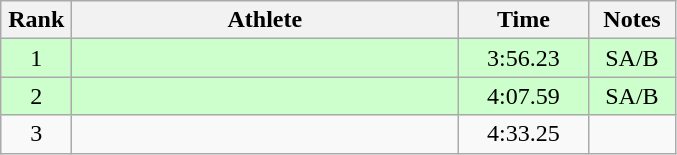<table class=wikitable style="text-align:center">
<tr>
<th width=40>Rank</th>
<th width=250>Athlete</th>
<th width=80>Time</th>
<th width=50>Notes</th>
</tr>
<tr bgcolor="ccffcc">
<td>1</td>
<td align=left></td>
<td>3:56.23</td>
<td>SA/B</td>
</tr>
<tr bgcolor="ccffcc">
<td>2</td>
<td align=left></td>
<td>4:07.59</td>
<td>SA/B</td>
</tr>
<tr>
<td>3</td>
<td align=left></td>
<td>4:33.25</td>
<td></td>
</tr>
</table>
